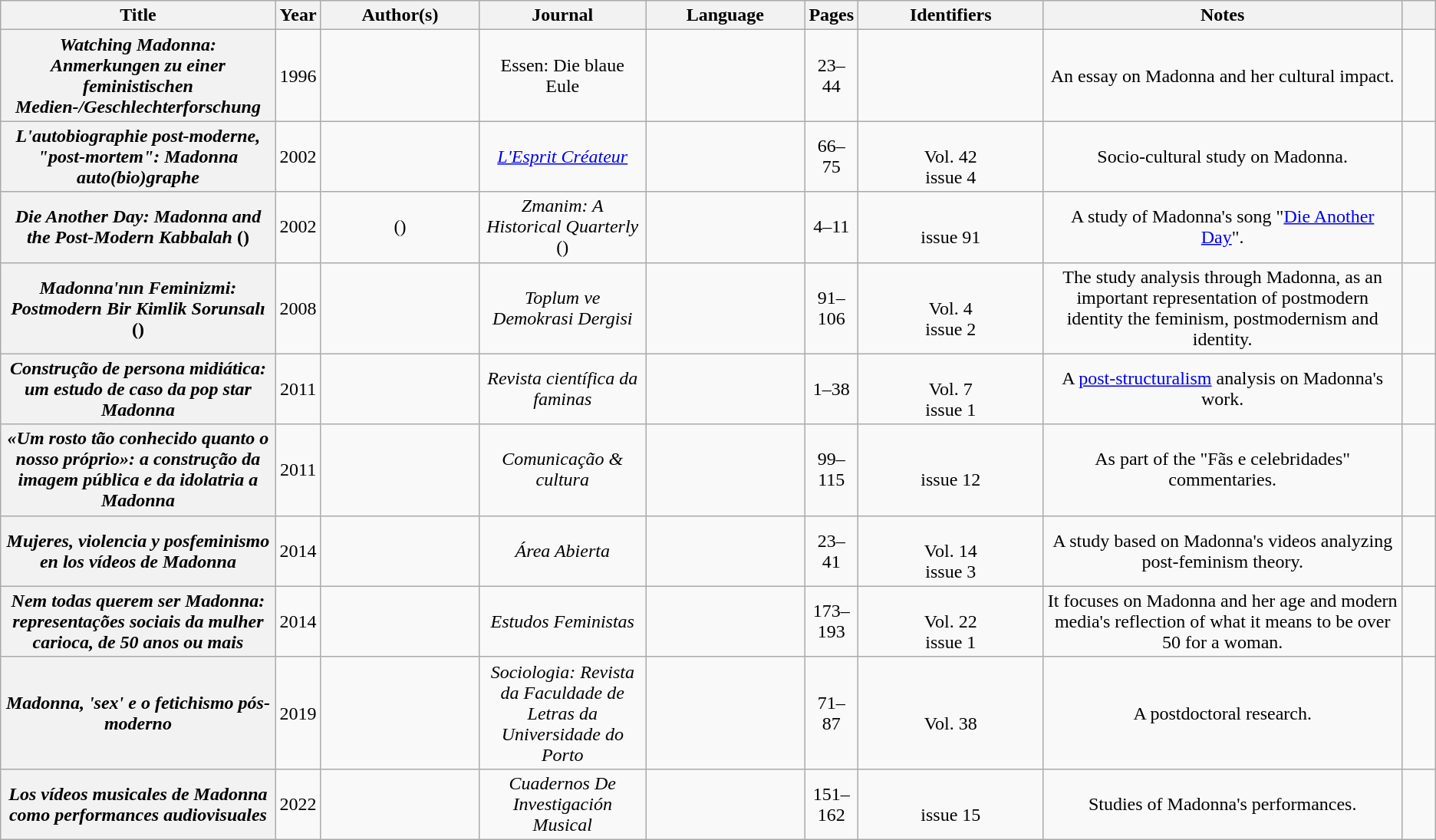<table class="wikitable sortable plainrowheaders"  style="text-align:center;">
<tr>
<th scope="col" style="width:15em;">Title</th>
<th scope="col" style="width:2em;">Year</th>
<th scope="col" style="width:10em;">Author(s)</th>
<th scope="col" style="width:10em;">Journal</th>
<th scope="col" style="width:10em;">Language</th>
<th scope="col" style="width:2em;">Pages</th>
<th scope="col" style="width:12em;" class="unsortable">Identifiers</th>
<th scope="col" style="width:25em;" class="unsortable">Notes</th>
<th scope="col" style="width:2em;" class="unsortable"></th>
</tr>
<tr>
<th scope="row"><em>Watching Madonna: Anmerkungen zu einer feministischen Medien-/Geschlechterforschung</em></th>
<td>1996</td>
<td></td>
<td scope="row">Essen: Die blaue Eule</td>
<td></td>
<td>23–44</td>
<td></td>
<td>An essay on Madonna and her cultural impact.</td>
<td></td>
</tr>
<tr>
<th scope="row"><em>L'autobiographie post-moderne, "post-mortem": Madonna auto(bio)graphe</em></th>
<td>2002</td>
<td></td>
<td scope="row"><em><a href='#'>L'Esprit Créateur</a></em></td>
<td></td>
<td>66–75</td>
<td>  <br>Vol. 42<br>issue 4</td>
<td>Socio-cultural study on Madonna.</td>
<td></td>
</tr>
<tr>
<th scope="row"><em>Die Another Day: Madonna and the Post-Modern Kabbalah</em> ()</th>
<td>2002</td>
<td> ()</td>
<td scope="row"><em>Zmanim: A Historical Quarterly</em> ()</td>
<td></td>
<td>4–11</td>
<td>  <br>issue 91</td>
<td>A study of Madonna's song "<a href='#'>Die Another Day</a>".</td>
<td></td>
</tr>
<tr>
<th scope="row"><em>Madonna'nın Feminizmi: Postmodern Bir Kimlik Sorunsalı</em> ()</th>
<td>2008</td>
<td></td>
<td scope="row"><em>Toplum ve Demokrasi Dergisi</em></td>
<td></td>
<td>91–106</td>
<td>  <br>Vol. 4<br>issue 2</td>
<td>The study analysis through Madonna, as an important representation of postmodern identity the feminism, postmodernism and identity.</td>
<td><br></td>
</tr>
<tr>
<th scope="row"><em>Construção de persona midiática: um estudo de caso da pop star Madonna</em></th>
<td>2011</td>
<td></td>
<td scope="row"><em>Revista científica da faminas</em></td>
<td></td>
<td>1–38</td>
<td> <br>Vol. 7<br>issue 1</td>
<td>A <a href='#'>post-structuralism</a> analysis on Madonna's work.</td>
<td></td>
</tr>
<tr>
<th scope="row"><em>«Um rosto tão conhecido quanto o nosso próprio»: a construção da imagem pública e da idolatria a Madonna</em></th>
<td>2011</td>
<td></td>
<td scope="row"><em>Comunicação & cultura</em></td>
<td></td>
<td>99–115</td>
<td> <br>issue 12</td>
<td>As part of the "Fãs e celebridades" commentaries.</td>
<td></td>
</tr>
<tr>
<th scope="row"><em>Mujeres, violencia y posfeminismo en los vídeos de Madonna</em></th>
<td>2014</td>
<td></td>
<td scope="row"><em>Área Abierta</em></td>
<td></td>
<td>23–41</td>
<td>  <br>Vol. 14<br>issue 3</td>
<td>A study based on Madonna's videos analyzing post-feminism theory.</td>
<td></td>
</tr>
<tr>
<th scope="row"><em>Nem todas querem ser Madonna: representações sociais da mulher carioca, de 50 anos ou mais</em></th>
<td>2014</td>
<td></td>
<td scope="row"><em>Estudos Feministas</em></td>
<td></td>
<td>173–193</td>
<td> <br>Vol. 22<br>issue 1</td>
<td>It focuses on Madonna and her age and modern media's reflection of what it means to be over 50 for a woman.</td>
<td></td>
</tr>
<tr>
<th scope="row"><em>Madonna, 'sex' e o fetichismo pós-moderno</em></th>
<td>2019</td>
<td></td>
<td scope="row"><em>Sociologia: Revista da Faculdade de Letras da Universidade do Porto</em></td>
<td></td>
<td>71–87</td>
<td> <br>Vol. 38</td>
<td>A postdoctoral research.</td>
<td></td>
</tr>
<tr>
<th scope="row"><em>Los vídeos musicales de Madonna como performances audiovisuales</em></th>
<td>2022</td>
<td></td>
<td scope="row"><em>Cuadernos De Investigación Musical</em></td>
<td></td>
<td>151–162</td>
<td> <br>issue 15</td>
<td>Studies of Madonna's performances.</td>
<td></td>
</tr>
</table>
